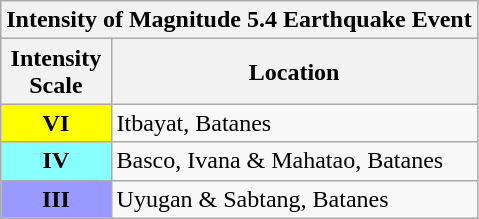<table class="wikitable">
<tr>
<th colspan="2">Intensity of Magnitude 5.4 Earthquake Event</th>
</tr>
<tr>
<th><strong>Intensity</strong><br><strong>Scale</strong></th>
<th>Location</th>
</tr>
<tr>
<th style="background-color: #ff0;">VI</th>
<td>Itbayat, Batanes</td>
</tr>
<tr>
<th style="background-color: #8ff;">IV</th>
<td>Basco, Ivana & Mahatao, Batanes</td>
</tr>
<tr>
<th style="background-color: #99f;">III</th>
<td>Uyugan & Sabtang, Batanes</td>
</tr>
</table>
